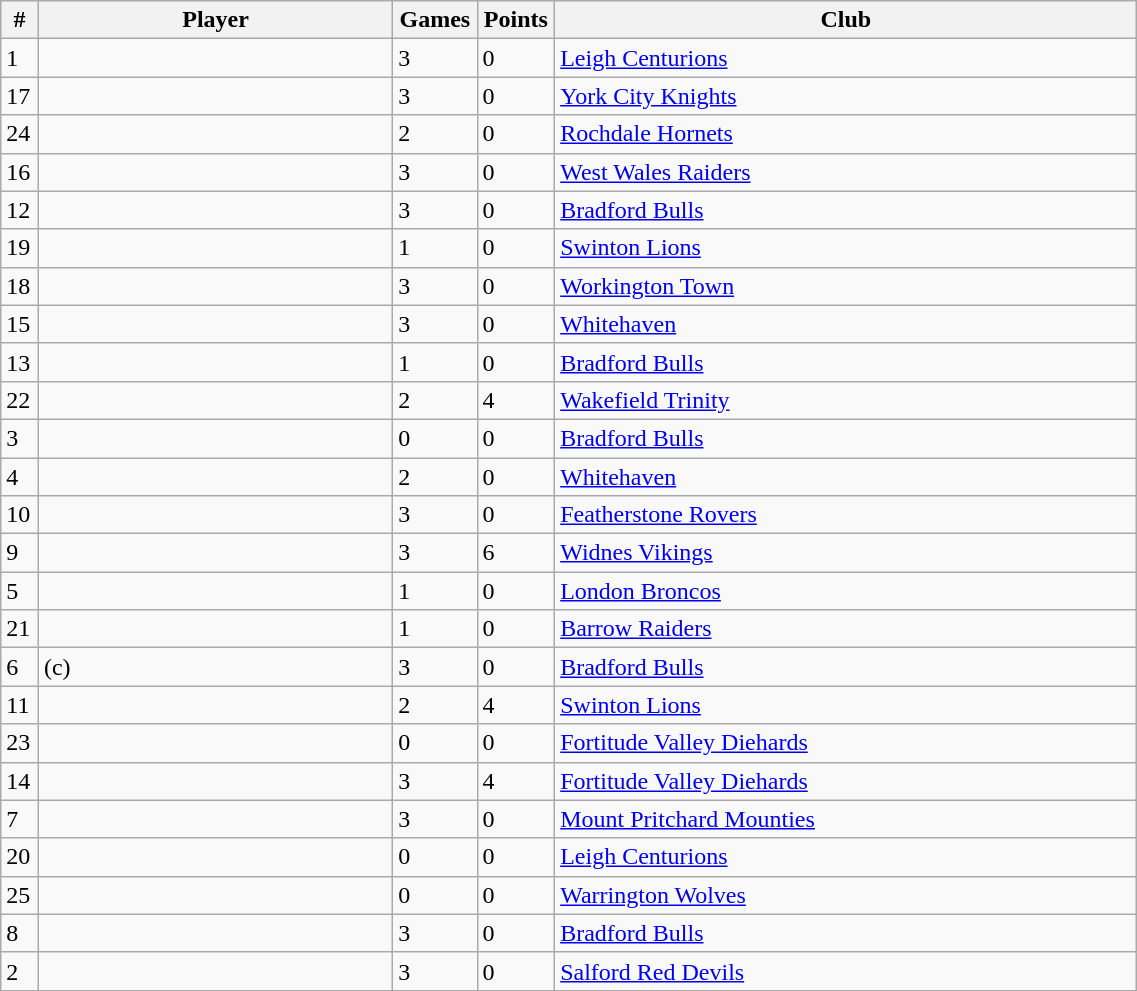<table class="wikitable sortable" style="width:60%;text-align:left">
<tr>
<th width=2%>#</th>
<th width=28%>Player</th>
<th width=2%>Games</th>
<th width=2%>Points</th>
<th width=46%>Club</th>
</tr>
<tr>
<td>1</td>
<td></td>
<td>3</td>
<td>0</td>
<td> <a href='#'>Leigh Centurions</a></td>
</tr>
<tr>
<td>17</td>
<td></td>
<td>3</td>
<td>0</td>
<td> <a href='#'>York City Knights</a></td>
</tr>
<tr>
<td>24</td>
<td></td>
<td>2</td>
<td>0</td>
<td> <a href='#'>Rochdale Hornets</a></td>
</tr>
<tr>
<td>16</td>
<td></td>
<td>3</td>
<td>0</td>
<td> <a href='#'>West Wales Raiders</a></td>
</tr>
<tr>
<td>12</td>
<td></td>
<td>3</td>
<td>0</td>
<td> <a href='#'>Bradford Bulls</a></td>
</tr>
<tr>
<td>19</td>
<td></td>
<td>1</td>
<td>0</td>
<td> <a href='#'>Swinton Lions</a></td>
</tr>
<tr>
<td>18</td>
<td></td>
<td>3</td>
<td>0</td>
<td> <a href='#'>Workington Town</a></td>
</tr>
<tr>
<td>15</td>
<td></td>
<td>3</td>
<td>0</td>
<td> <a href='#'>Whitehaven</a></td>
</tr>
<tr>
<td>13</td>
<td></td>
<td>1</td>
<td>0</td>
<td> <a href='#'>Bradford Bulls</a></td>
</tr>
<tr>
<td>22</td>
<td></td>
<td>2</td>
<td>4</td>
<td> <a href='#'>Wakefield Trinity</a></td>
</tr>
<tr>
<td>3</td>
<td></td>
<td>0</td>
<td>0</td>
<td> <a href='#'>Bradford Bulls</a></td>
</tr>
<tr>
<td>4</td>
<td></td>
<td>2</td>
<td>0</td>
<td> <a href='#'>Whitehaven</a></td>
</tr>
<tr>
<td>10</td>
<td></td>
<td>3</td>
<td>0</td>
<td> <a href='#'>Featherstone Rovers</a></td>
</tr>
<tr>
<td>9</td>
<td></td>
<td>3</td>
<td>6</td>
<td> <a href='#'>Widnes Vikings</a></td>
</tr>
<tr>
<td>5</td>
<td></td>
<td>1</td>
<td>0</td>
<td> <a href='#'>London Broncos</a></td>
</tr>
<tr>
<td>21</td>
<td></td>
<td>1</td>
<td>0</td>
<td> <a href='#'>Barrow Raiders</a></td>
</tr>
<tr>
<td>6</td>
<td> (c)</td>
<td>3</td>
<td>0</td>
<td> <a href='#'>Bradford Bulls</a></td>
</tr>
<tr>
<td>11</td>
<td></td>
<td>2</td>
<td>4</td>
<td> <a href='#'>Swinton Lions</a></td>
</tr>
<tr>
<td>23</td>
<td></td>
<td>0</td>
<td>0</td>
<td> <a href='#'>Fortitude Valley Diehards</a></td>
</tr>
<tr>
<td>14</td>
<td></td>
<td>3</td>
<td>4</td>
<td> <a href='#'>Fortitude Valley Diehards</a></td>
</tr>
<tr>
<td>7</td>
<td></td>
<td>3</td>
<td>0</td>
<td> <a href='#'>Mount Pritchard Mounties</a></td>
</tr>
<tr>
<td>20</td>
<td></td>
<td>0</td>
<td>0</td>
<td> <a href='#'>Leigh Centurions</a></td>
</tr>
<tr>
<td>25</td>
<td></td>
<td>0</td>
<td>0</td>
<td> <a href='#'>Warrington Wolves</a></td>
</tr>
<tr>
<td>8</td>
<td></td>
<td>3</td>
<td>0</td>
<td> <a href='#'>Bradford Bulls</a></td>
</tr>
<tr>
<td>2</td>
<td></td>
<td>3</td>
<td>0</td>
<td> <a href='#'>Salford Red Devils</a></td>
</tr>
</table>
